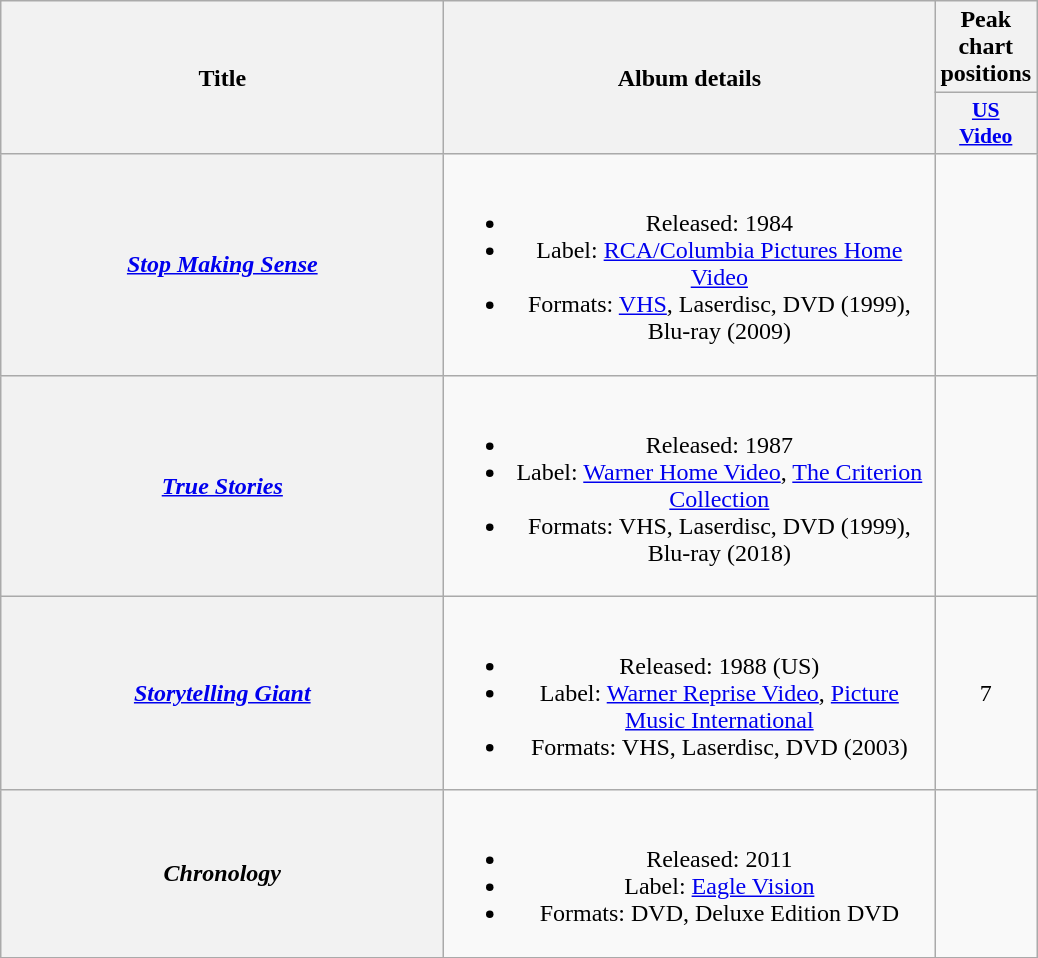<table class="wikitable plainrowheaders" style="text-align:center;">
<tr>
<th scope="col" rowspan="2" style="width:18em;">Title</th>
<th scope="col" rowspan="2" style="width:20em;">Album details</th>
<th scope="col">Peak chart positions</th>
</tr>
<tr>
<th scope="col" style="width:3em;font-size:90%;"><a href='#'>US<br>Video</a><br></th>
</tr>
<tr>
<th scope="row"><em><a href='#'>Stop Making Sense</a></em></th>
<td><br><ul><li>Released: 1984</li><li>Label: <a href='#'>RCA/Columbia Pictures Home Video</a></li><li>Formats: <a href='#'>VHS</a>, Laserdisc, DVD (1999), Blu-ray (2009)</li></ul></td>
<td></td>
</tr>
<tr>
<th scope="row"><em><a href='#'>True Stories</a></em></th>
<td><br><ul><li>Released: 1987</li><li>Label: <a href='#'>Warner Home Video</a>, <a href='#'>The Criterion Collection</a></li><li>Formats: VHS, Laserdisc, DVD (1999), Blu-ray (2018)</li></ul></td>
<td></td>
</tr>
<tr>
<th scope="row"><em><a href='#'>Storytelling Giant</a></em></th>
<td><br><ul><li>Released: 1988 <span>(US)</span></li><li>Label: <a href='#'>Warner Reprise Video</a>, <a href='#'>Picture Music International</a></li><li>Formats: VHS, Laserdisc, DVD (2003)</li></ul></td>
<td>7</td>
</tr>
<tr>
<th scope="row"><em>Chronology</em></th>
<td><br><ul><li>Released: 2011</li><li>Label: <a href='#'>Eagle Vision</a></li><li>Formats: DVD, Deluxe Edition DVD</li></ul></td>
<td></td>
</tr>
<tr>
</tr>
</table>
